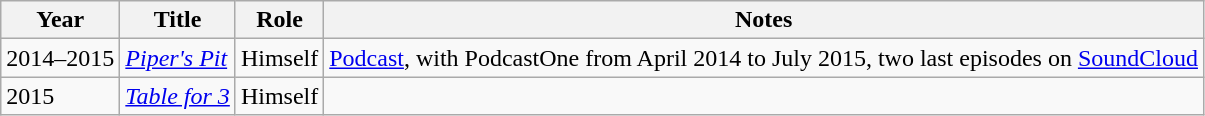<table class="wikitable">
<tr>
<th>Year</th>
<th>Title</th>
<th>Role</th>
<th>Notes</th>
</tr>
<tr>
<td>2014–2015</td>
<td><em><a href='#'>Piper's Pit</a></em></td>
<td>Himself</td>
<td><a href='#'>Podcast</a>, with PodcastOne from April 2014 to July 2015, two last episodes on <a href='#'>SoundCloud</a></td>
</tr>
<tr>
<td>2015</td>
<td><em><a href='#'>Table for 3</a></em></td>
<td>Himself</td>
<td></td>
</tr>
</table>
